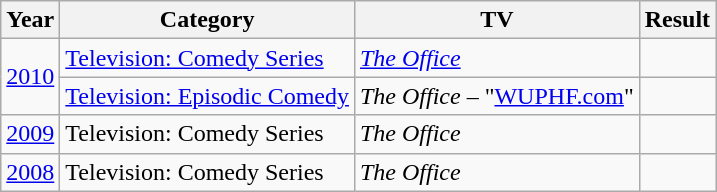<table class="wikitable">
<tr>
<th>Year</th>
<th>Category</th>
<th>TV</th>
<th>Result</th>
</tr>
<tr>
<td rowspan="2"><a href='#'>2010</a></td>
<td><a href='#'>Television: Comedy Series</a></td>
<td><em><a href='#'>The Office</a></em></td>
<td></td>
</tr>
<tr>
<td><a href='#'>Television: Episodic Comedy</a></td>
<td><em>The Office</em> – "<a href='#'>WUPHF.com</a>"</td>
<td></td>
</tr>
<tr>
<td><a href='#'>2009</a></td>
<td>Television: Comedy Series</td>
<td><em>The Office</em></td>
<td></td>
</tr>
<tr>
<td><a href='#'>2008</a></td>
<td>Television: Comedy Series</td>
<td><em>The Office</em></td>
<td></td>
</tr>
</table>
